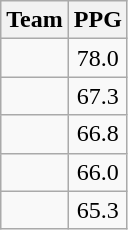<table class=wikitable>
<tr>
<th>Team</th>
<th>PPG</th>
</tr>
<tr>
<td></td>
<td align=center>78.0</td>
</tr>
<tr>
<td></td>
<td align=center>67.3</td>
</tr>
<tr>
<td></td>
<td align=center>66.8</td>
</tr>
<tr>
<td></td>
<td align=center>66.0</td>
</tr>
<tr>
<td></td>
<td align=center>65.3</td>
</tr>
</table>
